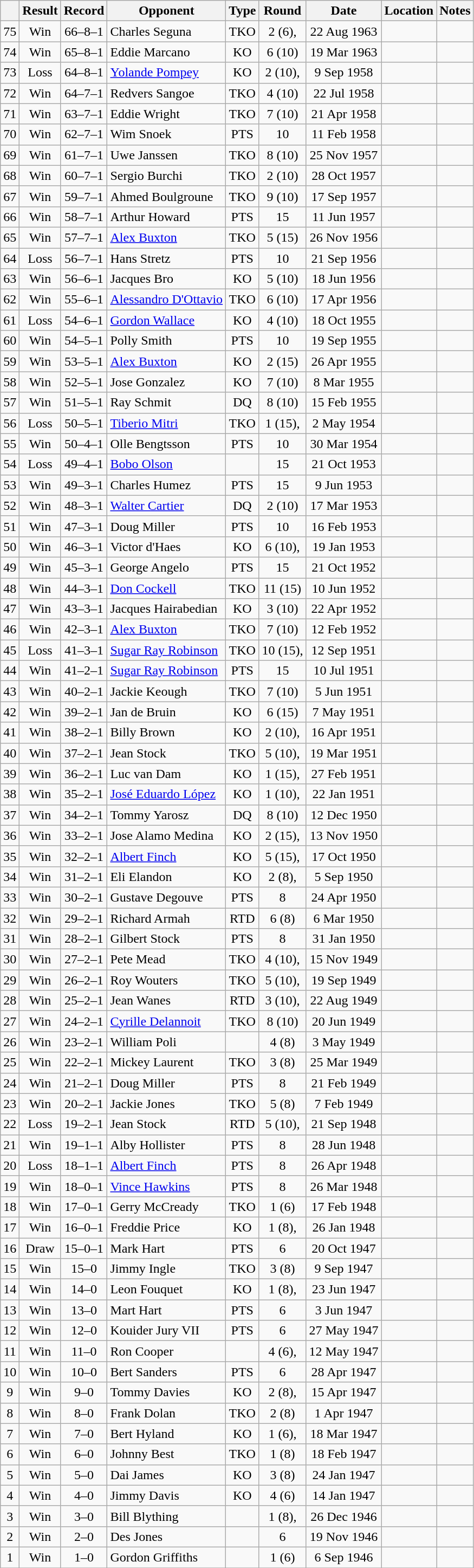<table class="wikitable" style="text-align:center">
<tr>
<th></th>
<th>Result</th>
<th>Record</th>
<th>Opponent</th>
<th>Type</th>
<th>Round</th>
<th>Date</th>
<th>Location</th>
<th>Notes</th>
</tr>
<tr>
<td>75</td>
<td>Win</td>
<td>66–8–1</td>
<td style="text-align:left;">Charles Seguna</td>
<td>TKO</td>
<td>2 (6), </td>
<td>22 Aug 1963</td>
<td style="text-align:left;"></td>
<td></td>
</tr>
<tr>
<td>74</td>
<td>Win</td>
<td>65–8–1</td>
<td style="text-align:left;">Eddie Marcano</td>
<td>KO</td>
<td>6 (10)</td>
<td>19 Mar 1963</td>
<td style="text-align:left;"></td>
<td></td>
</tr>
<tr>
<td>73</td>
<td>Loss</td>
<td>64–8–1</td>
<td style="text-align:left;"><a href='#'>Yolande Pompey</a></td>
<td>KO</td>
<td>2 (10), </td>
<td>9 Sep 1958</td>
<td style="text-align:left;"></td>
<td></td>
</tr>
<tr>
<td>72</td>
<td>Win</td>
<td>64–7–1</td>
<td style="text-align:left;">Redvers Sangoe</td>
<td>TKO</td>
<td>4 (10)</td>
<td>22 Jul 1958</td>
<td style="text-align:left;"></td>
<td></td>
</tr>
<tr>
<td>71</td>
<td>Win</td>
<td>63–7–1</td>
<td style="text-align:left;">Eddie Wright</td>
<td>TKO</td>
<td>7 (10)</td>
<td>21 Apr 1958</td>
<td style="text-align:left;"></td>
<td></td>
</tr>
<tr>
<td>70</td>
<td>Win</td>
<td>62–7–1</td>
<td style="text-align:left;">Wim Snoek</td>
<td>PTS</td>
<td>10</td>
<td>11 Feb 1958</td>
<td style="text-align:left;"></td>
<td></td>
</tr>
<tr>
<td>69</td>
<td>Win</td>
<td>61–7–1</td>
<td style="text-align:left;">Uwe Janssen</td>
<td>TKO</td>
<td>8 (10)</td>
<td>25 Nov 1957</td>
<td style="text-align:left;"></td>
<td></td>
</tr>
<tr>
<td>68</td>
<td>Win</td>
<td>60–7–1</td>
<td style="text-align:left;">Sergio Burchi</td>
<td>TKO</td>
<td>2 (10)</td>
<td>28 Oct 1957</td>
<td style="text-align:left;"></td>
<td></td>
</tr>
<tr>
<td>67</td>
<td>Win</td>
<td>59–7–1</td>
<td style="text-align:left;">Ahmed Boulgroune</td>
<td>TKO</td>
<td>9 (10)</td>
<td>17 Sep 1957</td>
<td style="text-align:left;"></td>
<td></td>
</tr>
<tr>
<td>66</td>
<td>Win</td>
<td>58–7–1</td>
<td style="text-align:left;">Arthur Howard</td>
<td>PTS</td>
<td>15</td>
<td>11 Jun 1957</td>
<td style="text-align:left;"></td>
<td style="text-align:left;"></td>
</tr>
<tr>
<td>65</td>
<td>Win</td>
<td>57–7–1</td>
<td style="text-align:left;"><a href='#'>Alex Buxton</a></td>
<td>TKO</td>
<td>5 (15)</td>
<td>26 Nov 1956</td>
<td style="text-align:left;"></td>
<td style="text-align:left;"></td>
</tr>
<tr>
<td>64</td>
<td>Loss</td>
<td>56–7–1</td>
<td style="text-align:left;">Hans Stretz</td>
<td>PTS</td>
<td>10</td>
<td>21 Sep 1956</td>
<td style="text-align:left;"></td>
<td></td>
</tr>
<tr>
<td>63</td>
<td>Win</td>
<td>56–6–1</td>
<td style="text-align:left;">Jacques Bro</td>
<td>KO</td>
<td>5 (10)</td>
<td>18 Jun 1956</td>
<td style="text-align:left;"></td>
<td></td>
</tr>
<tr>
<td>62</td>
<td>Win</td>
<td>55–6–1</td>
<td style="text-align:left;"><a href='#'>Alessandro D'Ottavio</a></td>
<td>TKO</td>
<td>6 (10)</td>
<td>17 Apr 1956</td>
<td style="text-align:left;"></td>
<td></td>
</tr>
<tr>
<td>61</td>
<td>Loss</td>
<td>54–6–1</td>
<td style="text-align:left;"><a href='#'>Gordon Wallace</a></td>
<td>KO</td>
<td>4 (10)</td>
<td>18 Oct 1955</td>
<td style="text-align:left;"></td>
<td></td>
</tr>
<tr>
<td>60</td>
<td>Win</td>
<td>54–5–1</td>
<td style="text-align:left;">Polly Smith</td>
<td>PTS</td>
<td>10</td>
<td>19 Sep 1955</td>
<td style="text-align:left;"></td>
<td></td>
</tr>
<tr>
<td>59</td>
<td>Win</td>
<td>53–5–1</td>
<td style="text-align:left;"><a href='#'>Alex Buxton</a></td>
<td>KO</td>
<td>2 (15)</td>
<td>26 Apr 1955</td>
<td style="text-align:left;"></td>
<td style="text-align:left;"></td>
</tr>
<tr>
<td>58</td>
<td>Win</td>
<td>52–5–1</td>
<td style="text-align:left;">Jose Gonzalez</td>
<td>KO</td>
<td>7 (10)</td>
<td>8 Mar 1955</td>
<td style="text-align:left;"></td>
<td></td>
</tr>
<tr>
<td>57</td>
<td>Win</td>
<td>51–5–1</td>
<td style="text-align:left;">Ray Schmit</td>
<td>DQ</td>
<td>8 (10)</td>
<td>15 Feb 1955</td>
<td style="text-align:left;"></td>
<td></td>
</tr>
<tr>
<td>56</td>
<td>Loss</td>
<td>50–5–1</td>
<td style="text-align:left;"><a href='#'>Tiberio Mitri</a></td>
<td>TKO</td>
<td>1 (15), </td>
<td>2 May 1954</td>
<td style="text-align:left;"></td>
<td style="text-align:left;"></td>
</tr>
<tr>
<td>55</td>
<td>Win</td>
<td>50–4–1</td>
<td style="text-align:left;">Olle Bengtsson</td>
<td>PTS</td>
<td>10</td>
<td>30 Mar 1954</td>
<td style="text-align:left;"></td>
<td></td>
</tr>
<tr>
<td>54</td>
<td>Loss</td>
<td>49–4–1</td>
<td style="text-align:left;"><a href='#'>Bobo Olson</a></td>
<td></td>
<td>15</td>
<td>21 Oct 1953</td>
<td style="text-align:left;"></td>
<td style="text-align:left;"></td>
</tr>
<tr>
<td>53</td>
<td>Win</td>
<td>49–3–1</td>
<td style="text-align:left;">Charles Humez</td>
<td>PTS</td>
<td>15</td>
<td>9 Jun 1953</td>
<td style="text-align:left;"></td>
<td style="text-align:left;"></td>
</tr>
<tr>
<td>52</td>
<td>Win</td>
<td>48–3–1</td>
<td style="text-align:left;"><a href='#'>Walter Cartier</a></td>
<td>DQ</td>
<td>2 (10)</td>
<td>17 Mar 1953</td>
<td style="text-align:left;"></td>
<td></td>
</tr>
<tr>
<td>51</td>
<td>Win</td>
<td>47–3–1</td>
<td style="text-align:left;">Doug Miller</td>
<td>PTS</td>
<td>10</td>
<td>16 Feb 1953</td>
<td style="text-align:left;"></td>
<td></td>
</tr>
<tr>
<td>50</td>
<td>Win</td>
<td>46–3–1</td>
<td style="text-align:left;">Victor d'Haes</td>
<td>KO</td>
<td>6 (10), </td>
<td>19 Jan 1953</td>
<td style="text-align:left;"></td>
<td></td>
</tr>
<tr>
<td>49</td>
<td>Win</td>
<td>45–3–1</td>
<td style="text-align:left;">George Angelo</td>
<td>PTS</td>
<td>15</td>
<td>21 Oct 1952</td>
<td style="text-align:left;"></td>
<td style="text-align:left;"></td>
</tr>
<tr>
<td>48</td>
<td>Win</td>
<td>44–3–1</td>
<td style="text-align:left;"><a href='#'>Don Cockell</a></td>
<td>TKO</td>
<td>11 (15)</td>
<td>10 Jun 1952</td>
<td style="text-align:left;"></td>
<td style="text-align:left;"></td>
</tr>
<tr>
<td>47</td>
<td>Win</td>
<td>43–3–1</td>
<td style="text-align:left;">Jacques Hairabedian</td>
<td>KO</td>
<td>3 (10)</td>
<td>22 Apr 1952</td>
<td style="text-align:left;"></td>
<td></td>
</tr>
<tr>
<td>46</td>
<td>Win</td>
<td>42–3–1</td>
<td style="text-align:left;"><a href='#'>Alex Buxton</a></td>
<td>TKO</td>
<td>7 (10)</td>
<td>12 Feb 1952</td>
<td style="text-align:left;"></td>
<td></td>
</tr>
<tr>
<td>45</td>
<td>Loss</td>
<td>41–3–1</td>
<td style="text-align:left;"><a href='#'>Sugar Ray Robinson</a></td>
<td>TKO</td>
<td>10 (15), </td>
<td>12 Sep 1951</td>
<td style="text-align:left;"></td>
<td style="text-align:left;"></td>
</tr>
<tr>
<td>44</td>
<td>Win</td>
<td>41–2–1</td>
<td style="text-align:left;"><a href='#'>Sugar Ray Robinson</a></td>
<td>PTS</td>
<td>15</td>
<td>10 Jul 1951</td>
<td style="text-align:left;"></td>
<td style="text-align:left;"></td>
</tr>
<tr>
<td>43</td>
<td>Win</td>
<td>40–2–1</td>
<td style="text-align:left;">Jackie Keough</td>
<td>TKO</td>
<td>7 (10)</td>
<td>5 Jun 1951</td>
<td style="text-align:left;"></td>
<td></td>
</tr>
<tr>
<td>42</td>
<td>Win</td>
<td>39–2–1</td>
<td style="text-align:left;">Jan de Bruin</td>
<td>KO</td>
<td>6 (15)</td>
<td>7 May 1951</td>
<td style="text-align:left;"></td>
<td style="text-align:left;"></td>
</tr>
<tr>
<td>41</td>
<td>Win</td>
<td>38–2–1</td>
<td style="text-align:left;">Billy Brown</td>
<td>KO</td>
<td>2 (10), </td>
<td>16 Apr 1951</td>
<td style="text-align:left;"></td>
<td></td>
</tr>
<tr>
<td>40</td>
<td>Win</td>
<td>37–2–1</td>
<td style="text-align:left;">Jean Stock</td>
<td>TKO</td>
<td>5 (10), </td>
<td>19 Mar 1951</td>
<td style="text-align:left;"></td>
<td></td>
</tr>
<tr>
<td>39</td>
<td>Win</td>
<td>36–2–1</td>
<td style="text-align:left;">Luc van Dam</td>
<td>KO</td>
<td>1 (15), </td>
<td>27 Feb 1951</td>
<td style="text-align:left;"></td>
<td style="text-align:left;"></td>
</tr>
<tr>
<td>38</td>
<td>Win</td>
<td>35–2–1</td>
<td style="text-align:left;"><a href='#'>José Eduardo López</a></td>
<td>KO</td>
<td>1 (10), </td>
<td>22 Jan 1951</td>
<td style="text-align:left;"></td>
<td></td>
</tr>
<tr>
<td>37</td>
<td>Win</td>
<td>34–2–1</td>
<td style="text-align:left;">Tommy Yarosz</td>
<td>DQ</td>
<td>8 (10)</td>
<td>12 Dec 1950</td>
<td style="text-align:left;"></td>
<td></td>
</tr>
<tr>
<td>36</td>
<td>Win</td>
<td>33–2–1</td>
<td style="text-align:left;">Jose Alamo Medina</td>
<td>KO</td>
<td>2 (15), </td>
<td>13 Nov 1950</td>
<td style="text-align:left;"></td>
<td></td>
</tr>
<tr>
<td>35</td>
<td>Win</td>
<td>32–2–1</td>
<td style="text-align:left;"><a href='#'>Albert Finch</a></td>
<td>KO</td>
<td>5 (15), </td>
<td>17 Oct 1950</td>
<td style="text-align:left;"></td>
<td style="text-align:left;"></td>
</tr>
<tr>
<td>34</td>
<td>Win</td>
<td>31–2–1</td>
<td style="text-align:left;">Eli Elandon</td>
<td>KO</td>
<td>2 (8), </td>
<td>5 Sep 1950</td>
<td style="text-align:left;"></td>
<td></td>
</tr>
<tr>
<td>33</td>
<td>Win</td>
<td>30–2–1</td>
<td style="text-align:left;">Gustave Degouve</td>
<td>PTS</td>
<td>8</td>
<td>24 Apr 1950</td>
<td style="text-align:left;"></td>
<td></td>
</tr>
<tr>
<td>32</td>
<td>Win</td>
<td>29–2–1</td>
<td style="text-align:left;">Richard Armah</td>
<td>RTD</td>
<td>6 (8)</td>
<td>6 Mar 1950</td>
<td style="text-align:left;"></td>
<td></td>
</tr>
<tr>
<td>31</td>
<td>Win</td>
<td>28–2–1</td>
<td style="text-align:left;">Gilbert Stock</td>
<td>PTS</td>
<td>8</td>
<td>31 Jan 1950</td>
<td style="text-align:left;"></td>
<td></td>
</tr>
<tr>
<td>30</td>
<td>Win</td>
<td>27–2–1</td>
<td style="text-align:left;">Pete Mead</td>
<td>TKO</td>
<td>4 (10), </td>
<td>15 Nov 1949</td>
<td style="text-align:left;"></td>
<td></td>
</tr>
<tr>
<td>29</td>
<td>Win</td>
<td>26–2–1</td>
<td style="text-align:left;">Roy Wouters</td>
<td>TKO</td>
<td>5 (10), </td>
<td>19 Sep 1949</td>
<td style="text-align:left;"></td>
<td></td>
</tr>
<tr>
<td>28</td>
<td>Win</td>
<td>25–2–1</td>
<td style="text-align:left;">Jean Wanes</td>
<td>RTD</td>
<td>3 (10), </td>
<td>22 Aug 1949</td>
<td style="text-align:left;"></td>
<td></td>
</tr>
<tr>
<td>27</td>
<td>Win</td>
<td>24–2–1</td>
<td style="text-align:left;"><a href='#'>Cyrille Delannoit</a></td>
<td>TKO</td>
<td>8 (10)</td>
<td>20 Jun 1949</td>
<td style="text-align:left;"></td>
<td></td>
</tr>
<tr>
<td>26</td>
<td>Win</td>
<td>23–2–1</td>
<td style="text-align:left;">William Poli</td>
<td></td>
<td>4 (8)</td>
<td>3 May 1949</td>
<td style="text-align:left;"></td>
<td></td>
</tr>
<tr>
<td>25</td>
<td>Win</td>
<td>22–2–1</td>
<td style="text-align:left;">Mickey Laurent</td>
<td>TKO</td>
<td>3 (8)</td>
<td>25 Mar 1949</td>
<td style="text-align:left;"></td>
<td></td>
</tr>
<tr>
<td>24</td>
<td>Win</td>
<td>21–2–1</td>
<td style="text-align:left;">Doug Miller</td>
<td>PTS</td>
<td>8</td>
<td>21 Feb 1949</td>
<td style="text-align:left;"></td>
<td></td>
</tr>
<tr>
<td>23</td>
<td>Win</td>
<td>20–2–1</td>
<td style="text-align:left;">Jackie Jones</td>
<td>TKO</td>
<td>5 (8)</td>
<td>7 Feb 1949</td>
<td style="text-align:left;"></td>
<td></td>
</tr>
<tr>
<td>22</td>
<td>Loss</td>
<td>19–2–1</td>
<td style="text-align:left;">Jean Stock</td>
<td>RTD</td>
<td>5 (10), </td>
<td>21 Sep 1948</td>
<td style="text-align:left;"></td>
<td></td>
</tr>
<tr>
<td>21</td>
<td>Win</td>
<td>19–1–1</td>
<td style="text-align:left;">Alby Hollister</td>
<td>PTS</td>
<td>8</td>
<td>28 Jun 1948</td>
<td style="text-align:left;"></td>
<td></td>
</tr>
<tr>
<td>20</td>
<td>Loss</td>
<td>18–1–1</td>
<td style="text-align:left;"><a href='#'>Albert Finch</a></td>
<td>PTS</td>
<td>8</td>
<td>26 Apr 1948</td>
<td style="text-align:left;"></td>
<td></td>
</tr>
<tr>
<td>19</td>
<td>Win</td>
<td>18–0–1</td>
<td style="text-align:left;"><a href='#'>Vince Hawkins</a></td>
<td>PTS</td>
<td>8</td>
<td>26 Mar 1948</td>
<td style="text-align:left;"></td>
<td></td>
</tr>
<tr>
<td>18</td>
<td>Win</td>
<td>17–0–1</td>
<td style="text-align:left;">Gerry McCready</td>
<td>TKO</td>
<td>1 (6)</td>
<td>17 Feb 1948</td>
<td style="text-align:left;"></td>
<td></td>
</tr>
<tr>
<td>17</td>
<td>Win</td>
<td>16–0–1</td>
<td style="text-align:left;">Freddie Price</td>
<td>KO</td>
<td>1 (8), </td>
<td>26 Jan 1948</td>
<td style="text-align:left;"></td>
<td></td>
</tr>
<tr>
<td>16</td>
<td>Draw</td>
<td>15–0–1</td>
<td style="text-align:left;">Mark Hart</td>
<td>PTS</td>
<td>6</td>
<td>20 Oct 1947</td>
<td style="text-align:left;"></td>
<td></td>
</tr>
<tr>
<td>15</td>
<td>Win</td>
<td>15–0</td>
<td style="text-align:left;">Jimmy Ingle</td>
<td>TKO</td>
<td>3 (8)</td>
<td>9 Sep 1947</td>
<td style="text-align:left;"></td>
<td></td>
</tr>
<tr>
<td>14</td>
<td>Win</td>
<td>14–0</td>
<td style="text-align:left;">Leon Fouquet</td>
<td>KO</td>
<td>1 (8), </td>
<td>23 Jun 1947</td>
<td style="text-align:left;"></td>
<td></td>
</tr>
<tr>
<td>13</td>
<td>Win</td>
<td>13–0</td>
<td style="text-align:left;">Mart Hart</td>
<td>PTS</td>
<td>6</td>
<td>3 Jun 1947</td>
<td style="text-align:left;"></td>
<td></td>
</tr>
<tr>
<td>12</td>
<td>Win</td>
<td>12–0</td>
<td style="text-align:left;">Kouider Jury VII</td>
<td>PTS</td>
<td>6</td>
<td>27 May 1947</td>
<td style="text-align:left;"></td>
<td></td>
</tr>
<tr>
<td>11</td>
<td>Win</td>
<td>11–0</td>
<td style="text-align:left;">Ron Cooper</td>
<td></td>
<td>4 (6), </td>
<td>12 May 1947</td>
<td style="text-align:left;"></td>
<td></td>
</tr>
<tr>
<td>10</td>
<td>Win</td>
<td>10–0</td>
<td style="text-align:left;">Bert Sanders</td>
<td>PTS</td>
<td>6</td>
<td>28 Apr 1947</td>
<td style="text-align:left;"></td>
<td></td>
</tr>
<tr>
<td>9</td>
<td>Win</td>
<td>9–0</td>
<td style="text-align:left;">Tommy Davies</td>
<td>KO</td>
<td>2 (8), </td>
<td>15 Apr 1947</td>
<td style="text-align:left;"></td>
<td></td>
</tr>
<tr>
<td>8</td>
<td>Win</td>
<td>8–0</td>
<td style="text-align:left;">Frank Dolan</td>
<td>TKO</td>
<td>2 (8)</td>
<td>1 Apr 1947</td>
<td style="text-align:left;"></td>
<td></td>
</tr>
<tr>
<td>7</td>
<td>Win</td>
<td>7–0</td>
<td style="text-align:left;">Bert Hyland</td>
<td>KO</td>
<td>1 (6), </td>
<td>18 Mar 1947</td>
<td style="text-align:left;"></td>
<td></td>
</tr>
<tr>
<td>6</td>
<td>Win</td>
<td>6–0</td>
<td style="text-align:left;">Johnny Best</td>
<td>TKO</td>
<td>1 (8)</td>
<td>18 Feb 1947</td>
<td style="text-align:left;"></td>
<td></td>
</tr>
<tr>
<td>5</td>
<td>Win</td>
<td>5–0</td>
<td style="text-align:left;">Dai James</td>
<td>KO</td>
<td>3 (8)</td>
<td>24 Jan 1947</td>
<td style="text-align:left;"></td>
<td></td>
</tr>
<tr>
<td>4</td>
<td>Win</td>
<td>4–0</td>
<td style="text-align:left;">Jimmy Davis</td>
<td>KO</td>
<td>4 (6)</td>
<td>14 Jan 1947</td>
<td style="text-align:left;"></td>
<td></td>
</tr>
<tr>
<td>3</td>
<td>Win</td>
<td>3–0</td>
<td style="text-align:left;">Bill Blything</td>
<td></td>
<td>1 (8), </td>
<td>26 Dec 1946</td>
<td style="text-align:left;"></td>
<td></td>
</tr>
<tr>
<td>2</td>
<td>Win</td>
<td>2–0</td>
<td style="text-align:left;">Des Jones</td>
<td></td>
<td>6</td>
<td>19 Nov 1946</td>
<td style="text-align:left;"></td>
<td></td>
</tr>
<tr>
<td>1</td>
<td>Win</td>
<td>1–0</td>
<td style="text-align:left;">Gordon Griffiths</td>
<td></td>
<td>1 (6)</td>
<td>6 Sep 1946</td>
<td style="text-align:left;"></td>
<td></td>
</tr>
<tr>
</tr>
</table>
